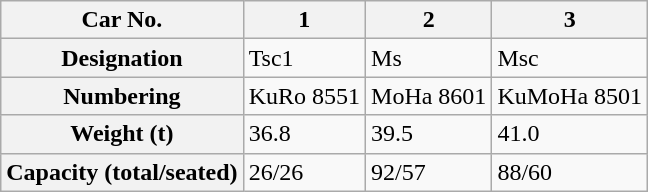<table class="wikitable">
<tr>
<th>Car No.</th>
<th>1</th>
<th>2</th>
<th>3</th>
</tr>
<tr>
<th>Designation</th>
<td>Tsc1</td>
<td>Ms</td>
<td>Msc</td>
</tr>
<tr>
<th>Numbering</th>
<td>KuRo 8551</td>
<td>MoHa 8601</td>
<td>KuMoHa 8501</td>
</tr>
<tr>
<th>Weight (t)</th>
<td>36.8</td>
<td>39.5</td>
<td>41.0</td>
</tr>
<tr>
<th>Capacity (total/seated)</th>
<td>26/26</td>
<td>92/57</td>
<td>88/60</td>
</tr>
</table>
